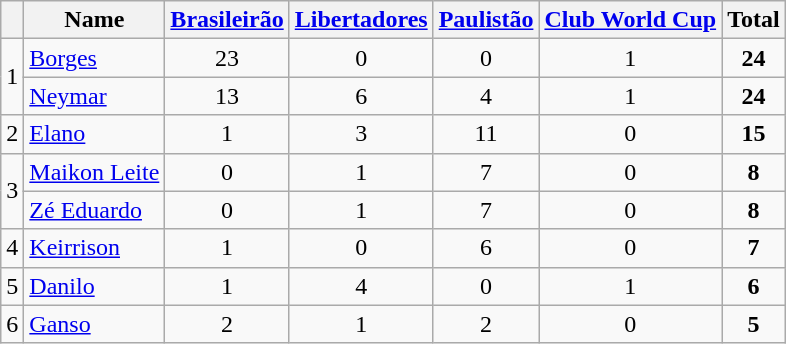<table class="wikitable" style="text-align:center;">
<tr>
<th></th>
<th>Name</th>
<th><a href='#'>Brasileirão</a></th>
<th><a href='#'>Libertadores</a></th>
<th><a href='#'>Paulistão</a></th>
<th><a href='#'>Club World Cup</a></th>
<th>Total</th>
</tr>
<tr>
<td rowspan=2>1</td>
<td align=left> <a href='#'>Borges</a></td>
<td>23</td>
<td>0</td>
<td>0</td>
<td>1</td>
<td><strong>24</strong></td>
</tr>
<tr>
<td align=left> <a href='#'>Neymar</a></td>
<td>13</td>
<td>6</td>
<td>4</td>
<td>1</td>
<td><strong>24</strong></td>
</tr>
<tr>
<td rowspan=>2</td>
<td align=left> <a href='#'>Elano</a></td>
<td>1</td>
<td>3</td>
<td>11</td>
<td>0</td>
<td><strong>15</strong></td>
</tr>
<tr>
<td rowspan=2>3</td>
<td align=left> <a href='#'>Maikon Leite</a></td>
<td>0</td>
<td>1</td>
<td>7</td>
<td>0</td>
<td><strong>8</strong></td>
</tr>
<tr>
<td align=left> <a href='#'>Zé Eduardo</a></td>
<td>0</td>
<td>1</td>
<td>7</td>
<td>0</td>
<td><strong>8</strong></td>
</tr>
<tr>
<td rowspan=>4</td>
<td align=left> <a href='#'>Keirrison</a></td>
<td>1</td>
<td>0</td>
<td>6</td>
<td>0</td>
<td><strong>7</strong></td>
</tr>
<tr>
<td rowspan=>5</td>
<td align=left> <a href='#'>Danilo</a></td>
<td>1</td>
<td>4</td>
<td>0</td>
<td>1</td>
<td><strong>6</strong></td>
</tr>
<tr>
<td rowspan=>6</td>
<td align=left> <a href='#'>Ganso</a></td>
<td>2</td>
<td>1</td>
<td>2</td>
<td>0</td>
<td><strong>5</strong></td>
</tr>
</table>
